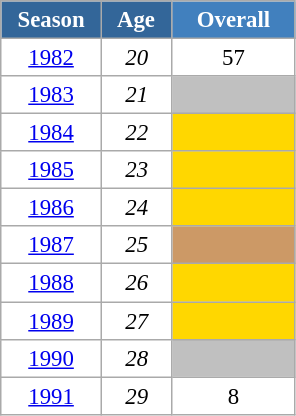<table class="wikitable" style="font-size:95%; text-align:center; border:grey solid 1px; border-collapse:collapse; background:#ffffff;">
<tr>
<th style="background-color:#369; color:white; width:60px;"> Season </th>
<th style="background-color:#369; color:white; width:40px;"> Age </th>
<th style="background-color:#4180be; color:white; width:75px;">Overall</th>
</tr>
<tr>
<td><a href='#'>1982</a></td>
<td><em>20</em></td>
<td>57</td>
</tr>
<tr>
<td><a href='#'>1983</a></td>
<td><em>21</em></td>
<td style="background:silver;"></td>
</tr>
<tr>
<td><a href='#'>1984</a></td>
<td><em>22</em></td>
<td style="background:gold;"></td>
</tr>
<tr>
<td><a href='#'>1985</a></td>
<td><em>23</em></td>
<td style="background:gold;"></td>
</tr>
<tr>
<td><a href='#'>1986</a></td>
<td><em>24</em></td>
<td style="background:gold;"></td>
</tr>
<tr>
<td><a href='#'>1987</a></td>
<td><em>25</em></td>
<td style="background:#c96;"></td>
</tr>
<tr>
<td><a href='#'>1988</a></td>
<td><em>26</em></td>
<td style="background:gold;"></td>
</tr>
<tr>
<td><a href='#'>1989</a></td>
<td><em>27</em></td>
<td style="background:gold;"></td>
</tr>
<tr>
<td><a href='#'>1990</a></td>
<td><em>28</em></td>
<td style="background:silver;"></td>
</tr>
<tr>
<td><a href='#'>1991</a></td>
<td><em>29</em></td>
<td>8</td>
</tr>
</table>
